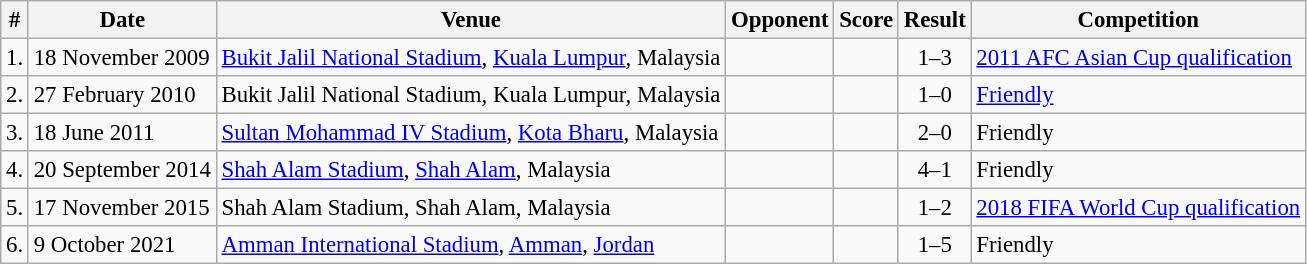<table class="wikitable" style="font-size: 95%;">
<tr>
<th>#</th>
<th>Date</th>
<th>Venue</th>
<th>Opponent</th>
<th>Score</th>
<th>Result</th>
<th>Competition</th>
</tr>
<tr>
<td>1.</td>
<td>18 November 2009</td>
<td><a href='#'>Bukit Jalil National Stadium</a>, <a href='#'>Kuala Lumpur</a>, Malaysia</td>
<td></td>
<td></td>
<td align=center>1–3</td>
<td><a href='#'>2011 AFC Asian Cup qualification</a></td>
</tr>
<tr>
<td>2.</td>
<td>27 February 2010</td>
<td>Bukit Jalil National Stadium, Kuala Lumpur, Malaysia</td>
<td></td>
<td></td>
<td align=center>1–0</td>
<td><a href='#'>Friendly</a></td>
</tr>
<tr>
<td>3.</td>
<td>18 June 2011</td>
<td><a href='#'>Sultan Mohammad IV Stadium</a>, <a href='#'>Kota Bharu</a>, Malaysia</td>
<td></td>
<td></td>
<td align=center>2–0</td>
<td>Friendly</td>
</tr>
<tr>
<td>4.</td>
<td>20 September 2014</td>
<td><a href='#'>Shah Alam Stadium</a>, <a href='#'>Shah Alam</a>, Malaysia</td>
<td></td>
<td></td>
<td align=center>4–1</td>
<td>Friendly</td>
</tr>
<tr>
<td>5.</td>
<td>17 November 2015</td>
<td>Shah Alam Stadium, Shah Alam, Malaysia</td>
<td></td>
<td></td>
<td align=center>1–2</td>
<td><a href='#'>2018 FIFA World Cup qualification</a></td>
</tr>
<tr>
<td>6.</td>
<td>9 October 2021</td>
<td><a href='#'>Amman International Stadium</a>, <a href='#'>Amman</a>, <a href='#'>Jordan</a></td>
<td></td>
<td></td>
<td align=center>1–5</td>
<td>Friendly</td>
</tr>
</table>
